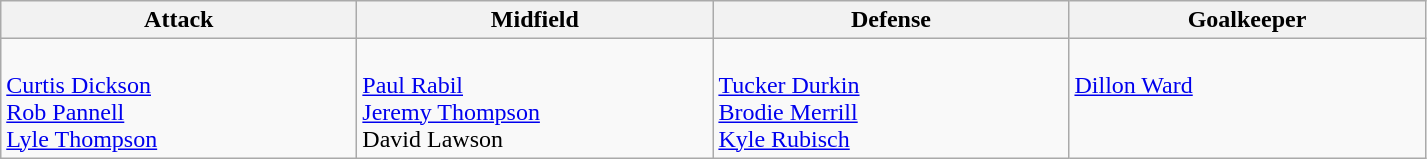<table class="wikitable">
<tr>
<th width=230>Attack</th>
<th width=230>Midfield</th>
<th width=230>Defense</th>
<th width=230>Goalkeeper</th>
</tr>
<tr>
<td valign=top><br> <a href='#'>Curtis Dickson</a> <br>
 <a href='#'>Rob Pannell</a> <br>
 <a href='#'>Lyle Thompson</a> <br></td>
<td valign=top><br> <a href='#'>Paul Rabil</a> <br>
 <a href='#'>Jeremy Thompson</a> <br>
 David Lawson</td>
<td valign=top><br> <a href='#'>Tucker Durkin</a> <br>
 <a href='#'>Brodie Merrill</a> <br>
 <a href='#'>Kyle Rubisch</a></td>
<td valign=top><br> <a href='#'>Dillon Ward</a></td>
</tr>
</table>
